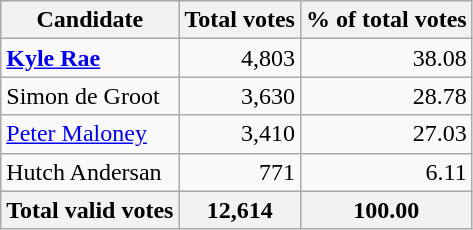<table class="wikitable sortable">
<tr bgcolor="#EEEEEE">
<th align="left">Candidate</th>
<th align="right">Total votes</th>
<th align="right">% of total votes</th>
</tr>
<tr>
<td align="left"><strong><a href='#'>Kyle Rae</a></strong></td>
<td align="right">4,803</td>
<td align="right">38.08</td>
</tr>
<tr>
<td align="left">Simon de Groot</td>
<td align="right">3,630</td>
<td align="right">28.78</td>
</tr>
<tr>
<td align="left"><a href='#'>Peter Maloney</a></td>
<td align="right">3,410</td>
<td align="right">27.03</td>
</tr>
<tr>
<td align="left">Hutch Andersan</td>
<td align="right">771</td>
<td align="right">6.11</td>
</tr>
<tr bgcolor="#EEEEEE">
<th align="left">Total valid votes</th>
<th align="right">12,614</th>
<th align="right">100.00</th>
</tr>
</table>
